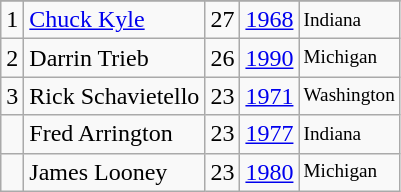<table class="wikitable">
<tr>
</tr>
<tr>
<td>1</td>
<td><a href='#'>Chuck Kyle</a></td>
<td>27</td>
<td><a href='#'>1968</a></td>
<td style="font-size:80%;">Indiana</td>
</tr>
<tr>
<td>2</td>
<td>Darrin Trieb</td>
<td>26</td>
<td><a href='#'>1990</a></td>
<td style="font-size:80%;">Michigan</td>
</tr>
<tr>
<td>3</td>
<td>Rick Schavietello</td>
<td>23</td>
<td><a href='#'>1971</a></td>
<td style="font-size:80%;">Washington</td>
</tr>
<tr>
<td></td>
<td>Fred Arrington</td>
<td>23</td>
<td><a href='#'>1977</a></td>
<td style="font-size:80%;">Indiana</td>
</tr>
<tr>
<td></td>
<td>James Looney</td>
<td>23</td>
<td><a href='#'>1980</a></td>
<td style="font-size:80%;">Michigan</td>
</tr>
</table>
